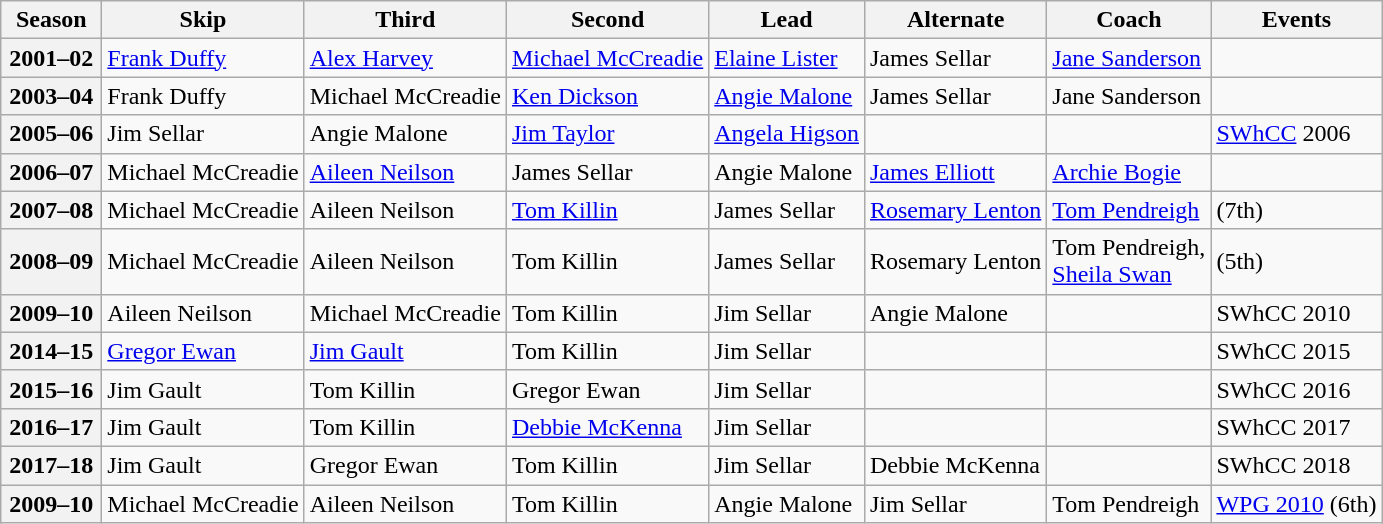<table class="wikitable">
<tr>
<th scope="col" width=60>Season</th>
<th scope="col">Skip</th>
<th scope="col">Third</th>
<th scope="col">Second</th>
<th scope="col">Lead</th>
<th scope="col">Alternate</th>
<th scope="col">Coach</th>
<th scope="col">Events</th>
</tr>
<tr>
<th scope="row">2001–02</th>
<td><a href='#'>Frank Duffy</a></td>
<td><a href='#'>Alex Harvey</a></td>
<td><a href='#'>Michael McCreadie</a></td>
<td><a href='#'>Elaine Lister</a></td>
<td>James Sellar</td>
<td><a href='#'>Jane Sanderson</a></td>
<td> </td>
</tr>
<tr>
<th scope="row">2003–04</th>
<td>Frank Duffy</td>
<td>Michael McCreadie</td>
<td><a href='#'>Ken Dickson</a></td>
<td><a href='#'>Angie Malone</a></td>
<td>James Sellar</td>
<td>Jane Sanderson</td>
<td> </td>
</tr>
<tr>
<th scope="row">2005–06</th>
<td>Jim Sellar</td>
<td>Angie Malone</td>
<td><a href='#'>Jim Taylor</a></td>
<td><a href='#'>Angela Higson</a></td>
<td></td>
<td></td>
<td><a href='#'>SWhCC</a> 2006 </td>
</tr>
<tr>
<th scope="row">2006–07</th>
<td>Michael McCreadie</td>
<td><a href='#'>Aileen Neilson</a></td>
<td>James Sellar</td>
<td>Angie Malone</td>
<td><a href='#'>James Elliott</a></td>
<td><a href='#'>Archie Bogie</a></td>
<td> </td>
</tr>
<tr>
<th scope="row">2007–08</th>
<td>Michael McCreadie</td>
<td>Aileen Neilson</td>
<td><a href='#'>Tom Killin</a></td>
<td>James Sellar</td>
<td><a href='#'>Rosemary Lenton</a></td>
<td><a href='#'>Tom Pendreigh</a></td>
<td> (7th)</td>
</tr>
<tr>
<th scope="row">2008–09</th>
<td>Michael McCreadie</td>
<td>Aileen Neilson</td>
<td>Tom Killin</td>
<td>James Sellar</td>
<td>Rosemary Lenton</td>
<td>Tom Pendreigh,<br><a href='#'>Sheila Swan</a></td>
<td> (5th)</td>
</tr>
<tr>
<th scope="row">2009–10</th>
<td>Aileen Neilson</td>
<td>Michael McCreadie</td>
<td>Tom Killin</td>
<td>Jim Sellar</td>
<td>Angie Malone</td>
<td></td>
<td>SWhCC 2010 </td>
</tr>
<tr>
<th scope="row">2014–15</th>
<td><a href='#'>Gregor Ewan</a></td>
<td><a href='#'>Jim Gault</a></td>
<td>Tom Killin</td>
<td>Jim Sellar</td>
<td></td>
<td></td>
<td>SWhCC 2015 </td>
</tr>
<tr>
<th scope="row">2015–16</th>
<td>Jim Gault</td>
<td>Tom Killin</td>
<td>Gregor Ewan</td>
<td>Jim Sellar</td>
<td></td>
<td></td>
<td>SWhCC 2016 </td>
</tr>
<tr>
<th scope="row">2016–17</th>
<td>Jim Gault</td>
<td>Tom Killin</td>
<td><a href='#'>Debbie McKenna</a></td>
<td>Jim Sellar</td>
<td></td>
<td></td>
<td>SWhCC 2017 </td>
</tr>
<tr>
<th scope="row">2017–18</th>
<td>Jim Gault</td>
<td>Gregor Ewan</td>
<td>Tom Killin</td>
<td>Jim Sellar</td>
<td>Debbie McKenna</td>
<td></td>
<td>SWhCC 2018 </td>
</tr>
<tr>
<th scope="row">2009–10</th>
<td>Michael McCreadie</td>
<td>Aileen Neilson</td>
<td>Tom Killin</td>
<td>Angie Malone</td>
<td>Jim Sellar</td>
<td>Tom Pendreigh</td>
<td><a href='#'>WPG 2010</a> (6th)</td>
</tr>
</table>
